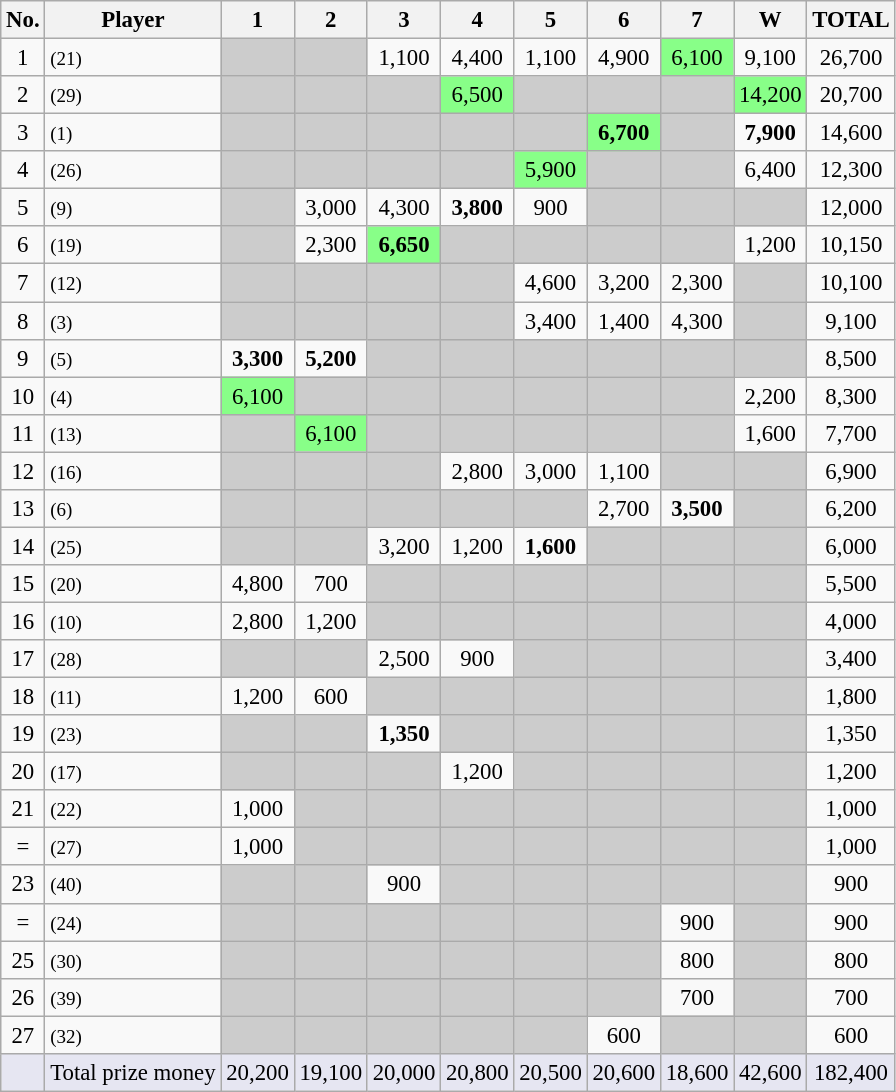<table class="wikitable sortable" style="text-align:center;font-size:95%">
<tr>
<th>No.</th>
<th>Player</th>
<th>1</th>
<th>2</th>
<th>3</th>
<th>4</th>
<th>5</th>
<th>6</th>
<th>7</th>
<th>W</th>
<th>TOTAL</th>
</tr>
<tr>
<td>1</td>
<td style="text-align:left;" data-sort-value="Dott, Graeme"> <small>(21)</small></td>
<td style="background:#cccccc;"></td>
<td style="background:#cccccc;"></td>
<td>1,100</td>
<td>4,400</td>
<td>1,100</td>
<td>4,900</td>
<td style="background:#88ff88;">6,100</td>
<td>9,100</td>
<td>26,700</td>
</tr>
<tr>
<td>2</td>
<td style="text-align:left;" data-sort-value="Donaldson, Scott"> <small>(29)</small></td>
<td style="background:#cccccc;"></td>
<td style="background:#cccccc;"></td>
<td style="background:#cccccc;"></td>
<td style="background:#88ff88;">6,500</td>
<td style="background:#cccccc;"></td>
<td style="background:#cccccc;"></td>
<td style="background:#cccccc;"></td>
<td style="background:#88ff88;">14,200</td>
<td>20,700</td>
</tr>
<tr>
<td>3</td>
<td style="text-align:left;" data-sort-value="Trump, Judd"> <small>(1)</small></td>
<td style="background:#cccccc;"></td>
<td style="background:#cccccc;"></td>
<td style="background:#cccccc;"></td>
<td style="background:#cccccc;"></td>
<td style="background:#cccccc;"></td>
<td style="background:#88ff88;"><strong>6,700</strong></td>
<td style="background:#cccccc;"></td>
<td><strong>7,900</strong></td>
<td>14,600</td>
</tr>
<tr>
<td>4</td>
<td style="text-align:left;" data-sort-value="McGill, Anthony"> <small>(26)</small></td>
<td style="background:#cccccc;"></td>
<td style="background:#cccccc;"></td>
<td style="background:#cccccc;"></td>
<td style="background:#cccccc;"></td>
<td style="background:#88ff88;">5,900</td>
<td style="background:#cccccc;"></td>
<td style="background:#cccccc;"></td>
<td>6,400</td>
<td>12,300</td>
</tr>
<tr>
<td>5</td>
<td style="text-align:left;" data-sort-value="Wilson, Kyren"> <small>(9)</small></td>
<td style="background:#cccccc;"></td>
<td>3,000</td>
<td>4,300</td>
<td><strong>3,800</strong></td>
<td>900</td>
<td style="background:#cccccc;"></td>
<td style="background:#cccccc;"></td>
<td style="background:#cccccc;"></td>
<td>12,000</td>
</tr>
<tr>
<td>6</td>
<td style="text-align:left;" data-sort-value="Wilson, Gary"> <small>(19)</small></td>
<td style="background:#cccccc;"></td>
<td>2,300</td>
<td style="background:#88ff88;"><strong>6,650</strong></td>
<td style="background:#cccccc;"></td>
<td style="background:#cccccc;"></td>
<td style="background:#cccccc;"></td>
<td style="background:#cccccc;"></td>
<td>1,200</td>
<td>10,150</td>
</tr>
<tr>
<td>7</td>
<td style="text-align:left;" data-sort-value="Gilbert, David"> <small>(12)</small></td>
<td style="background:#cccccc;"></td>
<td style="background:#cccccc;"></td>
<td style="background:#cccccc;"></td>
<td style="background:#cccccc;"></td>
<td>4,600</td>
<td>3,200</td>
<td>2,300</td>
<td style="background:#cccccc;"></td>
<td>10,100</td>
</tr>
<tr>
<td>8</td>
<td style="text-align:left;" data-sort-value="Williams, Mark"> <small>(3)</small></td>
<td style="background:#cccccc;"></td>
<td style="background:#cccccc;"></td>
<td style="background:#cccccc;"></td>
<td style="background:#cccccc;"></td>
<td>3,400</td>
<td>1,400</td>
<td>4,300</td>
<td style="background:#cccccc;"></td>
<td>9,100</td>
</tr>
<tr>
<td>9</td>
<td style="text-align:left;" data-sort-value="Selby, Mark"> <small>(5)</small></td>
<td><strong>3,300</strong></td>
<td><strong>5,200</strong></td>
<td style="background:#cccccc;"></td>
<td style="background:#cccccc;"></td>
<td style="background:#cccccc;"></td>
<td style="background:#cccccc;"></td>
<td style="background:#cccccc;"></td>
<td style="background:#cccccc;"></td>
<td>8,500</td>
</tr>
<tr>
<td>10</td>
<td style="text-align:left;" data-sort-value="Robertson, Neil"> <small>(4)</small></td>
<td style="background:#88ff88;">6,100</td>
<td style="background:#cccccc;"></td>
<td style="background:#cccccc;"></td>
<td style="background:#cccccc;"></td>
<td style="background:#cccccc;"></td>
<td style="background:#cccccc;"></td>
<td style="background:#cccccc;"></td>
<td>2,200</td>
<td>8,300</td>
</tr>
<tr>
<td>11</td>
<td style="text-align:left;" data-sort-value="Bingham, Stuart"> <small>(13)</small></td>
<td style="background:#cccccc;"></td>
<td style="background:#88ff88;">6,100</td>
<td style="background:#cccccc;"></td>
<td style="background:#cccccc;"></td>
<td style="background:#cccccc;"></td>
<td style="background:#cccccc;"></td>
<td style="background:#cccccc;"></td>
<td>1,600</td>
<td>7,700</td>
</tr>
<tr>
<td>12</td>
<td style="text-align:left;" data-sort-value="Perry, Joe"> <small>(16)</small></td>
<td style="background:#cccccc;"></td>
<td style="background:#cccccc;"></td>
<td style="background:#cccccc;"></td>
<td>2,800</td>
<td>3,000</td>
<td>1,100</td>
<td style="background:#cccccc;"></td>
<td style="background:#cccccc;"></td>
<td>6,900</td>
</tr>
<tr>
<td>13</td>
<td style="text-align:left;" data-sort-value="Higgins, John"> <small>(6)</small></td>
<td style="background:#cccccc;"></td>
<td style="background:#cccccc;"></td>
<td style="background:#cccccc;"></td>
<td style="background:#cccccc;"></td>
<td style="background:#cccccc;"></td>
<td>2,700</td>
<td><strong>3,500</strong></td>
<td style="background:#cccccc;"></td>
<td>6,200</td>
</tr>
<tr>
<td>14</td>
<td style="text-align:left;" data-sort-value="Ford, Tom"> <small>(25)</small></td>
<td style="background:#cccccc;"></td>
<td style="background:#cccccc;"></td>
<td>3,200</td>
<td>1,200</td>
<td><strong>1,600</strong></td>
<td style="background:#cccccc;"></td>
<td style="background:#cccccc;"></td>
<td style="background:#cccccc;"></td>
<td>6,000</td>
</tr>
<tr>
<td>15</td>
<td style="text-align:left;" data-sort-value="Day, Ryan"> <small>(20)</small></td>
<td>4,800</td>
<td>700</td>
<td style="background:#cccccc;"></td>
<td style="background:#cccccc;"></td>
<td style="background:#cccccc;"></td>
<td style="background:#cccccc;"></td>
<td style="background:#cccccc;"></td>
<td style="background:#cccccc;"></td>
<td>5,500</td>
</tr>
<tr>
<td>16</td>
<td style="text-align:left;" data-sort-value="Hawkins, Barry"> <small>(10)</small></td>
<td>2,800</td>
<td>1,200</td>
<td style="background:#cccccc;"></td>
<td style="background:#cccccc;"></td>
<td style="background:#cccccc;"></td>
<td style="background:#cccccc;"></td>
<td style="background:#cccccc;"></td>
<td style="background:#cccccc;"></td>
<td>4,000</td>
</tr>
<tr>
<td>17</td>
<td style="text-align:left;" data-sort-value="Selt, Matthew"> <small>(28)</small></td>
<td style="background:#cccccc;"></td>
<td style="background:#cccccc;"></td>
<td>2,500</td>
<td>900</td>
<td style="background:#cccccc;"></td>
<td style="background:#cccccc;"></td>
<td style="background:#cccccc;"></td>
<td style="background:#cccccc;"></td>
<td>3,400</td>
</tr>
<tr>
<td>18</td>
<td style="text-align:left;" data-sort-value="Lisowski, Jack"> <small>(11)</small></td>
<td>1,200</td>
<td>600</td>
<td style="background:#cccccc;"></td>
<td style="background:#cccccc;"></td>
<td style="background:#cccccc;"></td>
<td style="background:#cccccc;"></td>
<td style="background:#cccccc;"></td>
<td style="background:#cccccc;"></td>
<td>1,800</td>
</tr>
<tr>
<td>19</td>
<td style="text-align:left;" data-sort-value="Xiao, Guodong"> <small>(23)</small></td>
<td style="background:#cccccc;"></td>
<td style="background:#cccccc;"></td>
<td><strong>1,350</strong></td>
<td style="background:#cccccc;"></td>
<td style="background:#cccccc;"></td>
<td style="background:#cccccc;"></td>
<td style="background:#cccccc;"></td>
<td style="background:#cccccc;"></td>
<td>1,350</td>
</tr>
<tr>
<td>20</td>
<td style="text-align:left;" data-sort-value="Carter, Ali"> <small>(17)</small></td>
<td style="background:#cccccc;"></td>
<td style="background:#cccccc;"></td>
<td style="background:#cccccc;"></td>
<td>1,200</td>
<td style="background:#cccccc;"></td>
<td style="background:#cccccc;"></td>
<td style="background:#cccccc;"></td>
<td style="background:#cccccc;"></td>
<td>1,200</td>
</tr>
<tr>
<td>21</td>
<td style="text-align:left;" data-sort-value="Robertson, Jimmy"> <small>(22)</small></td>
<td>1,000</td>
<td style="background:#cccccc;"></td>
<td style="background:#cccccc;"></td>
<td style="background:#cccccc;"></td>
<td style="background:#cccccc;"></td>
<td style="background:#cccccc;"></td>
<td style="background:#cccccc;"></td>
<td style="background:#cccccc;"></td>
<td>1,000</td>
</tr>
<tr>
<td data-sort-value=22>=</td>
<td style="text-align:left;" data-sort-value="Brecel, Luca"> <small>(27)</small></td>
<td>1,000</td>
<td style="background:#cccccc;"></td>
<td style="background:#cccccc;"></td>
<td style="background:#cccccc;"></td>
<td style="background:#cccccc;"></td>
<td style="background:#cccccc;"></td>
<td style="background:#cccccc;"></td>
<td style="background:#cccccc;"></td>
<td>1,000</td>
</tr>
<tr>
<td>23</td>
<td style="text-align:left;" data-sort-value="Woollaston, Ben"> <small>(40)</small></td>
<td style="background:#cccccc;"></td>
<td style="background:#cccccc;"></td>
<td>900</td>
<td style="background:#cccccc;"></td>
<td style="background:#cccccc;"></td>
<td style="background:#cccccc;"></td>
<td style="background:#cccccc;"></td>
<td style="background:#cccccc;"></td>
<td>900</td>
</tr>
<tr>
<td data-sort-value=24>=</td>
<td style="text-align:left;" data-sort-value="Lyu, Haotian"> <small>(24)</small></td>
<td style="background:#cccccc;"></td>
<td style="background:#cccccc;"></td>
<td style="background:#cccccc;"></td>
<td style="background:#cccccc;"></td>
<td style="background:#cccccc;"></td>
<td style="background:#cccccc;"></td>
<td>900</td>
<td style="background:#cccccc;"></td>
<td>900</td>
</tr>
<tr>
<td>25</td>
<td style="text-align:left;" data-sort-value="Walden, Ricky"> <small>(30)</small></td>
<td style="background:#cccccc;"></td>
<td style="background:#cccccc;"></td>
<td style="background:#cccccc;"></td>
<td style="background:#cccccc;"></td>
<td style="background:#cccccc;"></td>
<td style="background:#cccccc;"></td>
<td>800</td>
<td style="background:#cccccc;"></td>
<td>800</td>
</tr>
<tr>
<td>26</td>
<td style="text-align:left;" data-sort-value="Milkins, Robert"> <small>(39)</small></td>
<td style="background:#cccccc;"></td>
<td style="background:#cccccc;"></td>
<td style="background:#cccccc;"></td>
<td style="background:#cccccc;"></td>
<td style="background:#cccccc;"></td>
<td style="background:#cccccc;"></td>
<td>700</td>
<td style="background:#cccccc;"></td>
<td>700</td>
</tr>
<tr>
<td>27</td>
<td style="text-align:left;" data-sort-value="King, Mark"> <small>(32)</small></td>
<td style="background:#cccccc;"></td>
<td style="background:#cccccc;"></td>
<td style="background:#cccccc;"></td>
<td style="background:#cccccc;"></td>
<td style="background:#cccccc;"></td>
<td>600</td>
<td style="background:#cccccc;"></td>
<td style="background:#cccccc;"></td>
<td>600</td>
</tr>
<tr class=sortbottom>
<td style="background:#e6e6f2;"></td>
<td style="text-align:centre; background:#e6e6f2;">Total prize money</td>
<td style="background:#e6e6f2;">20,200</td>
<td style="background:#e6e6f2;">19,100</td>
<td style="background:#e6e6f2;">20,000</td>
<td style="background:#e6e6f2;">20,800</td>
<td style="background:#e6e6f2;">20,500</td>
<td style="background:#e6e6f2;">20,600</td>
<td style="background:#e6e6f2;">18,600</td>
<td style="background:#e6e6f2;">42,600</td>
<td style="background:#e6e6f2;">182,400</td>
</tr>
</table>
